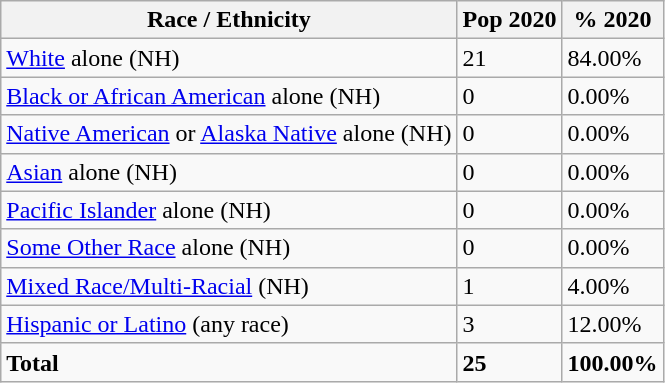<table class="wikitable">
<tr>
<th>Race / Ethnicity</th>
<th>Pop 2020</th>
<th>% 2020</th>
</tr>
<tr>
<td><a href='#'>White</a> alone (NH)</td>
<td>21</td>
<td>84.00%</td>
</tr>
<tr>
<td><a href='#'>Black or African American</a> alone (NH)</td>
<td>0</td>
<td>0.00%</td>
</tr>
<tr>
<td><a href='#'>Native American</a> or <a href='#'>Alaska Native</a> alone (NH)</td>
<td>0</td>
<td>0.00%</td>
</tr>
<tr>
<td><a href='#'>Asian</a> alone (NH)</td>
<td>0</td>
<td>0.00%</td>
</tr>
<tr>
<td><a href='#'>Pacific Islander</a> alone (NH)</td>
<td>0</td>
<td>0.00%</td>
</tr>
<tr>
<td><a href='#'>Some Other Race</a> alone (NH)</td>
<td>0</td>
<td>0.00%</td>
</tr>
<tr>
<td><a href='#'>Mixed Race/Multi-Racial</a> (NH)</td>
<td>1</td>
<td>4.00%</td>
</tr>
<tr>
<td><a href='#'>Hispanic or Latino</a> (any race)</td>
<td>3</td>
<td>12.00%</td>
</tr>
<tr>
<td><strong>Total</strong></td>
<td><strong>25</strong></td>
<td><strong>100.00%</strong></td>
</tr>
</table>
